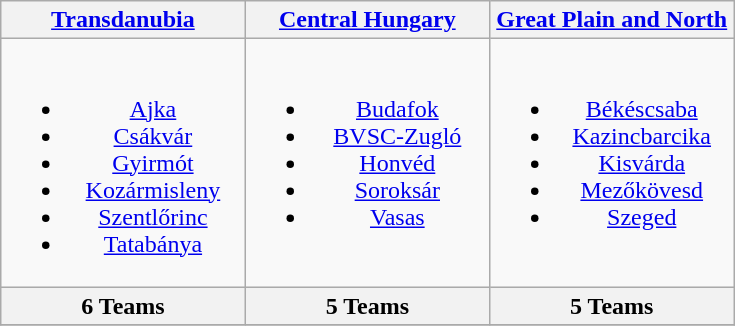<table class="wikitable" style="clear:right;white-space:nowrap;">
<tr>
<th width="33%"><a href='#'>Transdanubia</a></th>
<th width="33%"><a href='#'>Central Hungary</a></th>
<th width="33%"><a href='#'>Great Plain and North</a></th>
</tr>
<tr align="center" valign="top">
<td><br><ul><li><a href='#'>Ajka</a></li><li><a href='#'>Csákvár</a></li><li><a href='#'>Gyirmót</a></li><li><a href='#'>Kozármisleny</a></li><li><a href='#'>Szentlőrinc</a></li><li><a href='#'>Tatabánya</a></li></ul></td>
<td><br><ul><li><a href='#'>Budafok</a></li><li><a href='#'>BVSC-Zugló</a></li><li><a href='#'>Honvéd</a></li><li><a href='#'>Soroksár</a></li><li><a href='#'>Vasas</a></li></ul></td>
<td><br><ul><li><a href='#'>Békéscsaba</a></li><li><a href='#'>Kazincbarcika</a></li><li><a href='#'>Kisvárda</a></li><li><a href='#'>Mezőkövesd</a></li><li><a href='#'>Szeged</a></li></ul></td>
</tr>
<tr>
<th>6 Teams</th>
<th>5 Teams</th>
<th>5 Teams</th>
</tr>
<tr>
</tr>
</table>
